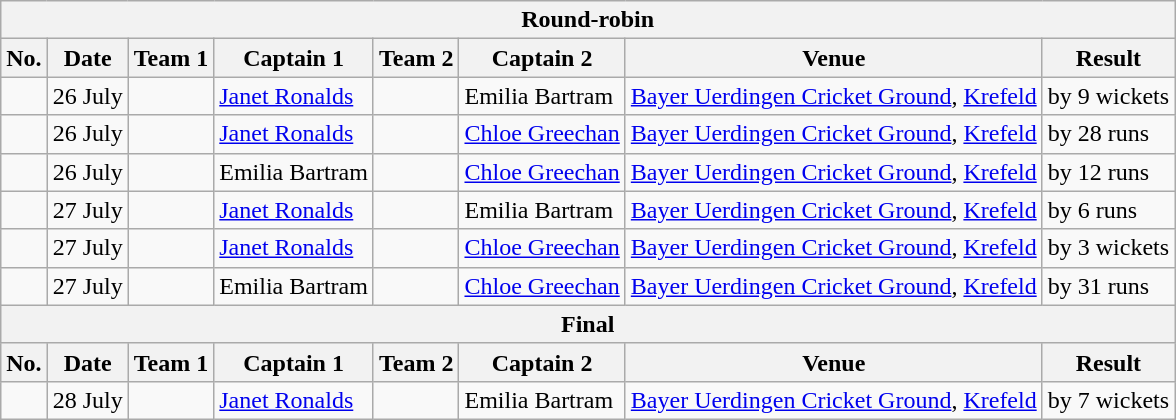<table class="wikitable">
<tr>
<th colspan="9">Round-robin</th>
</tr>
<tr>
<th>No.</th>
<th>Date</th>
<th>Team 1</th>
<th>Captain 1</th>
<th>Team 2</th>
<th>Captain 2</th>
<th>Venue</th>
<th>Result</th>
</tr>
<tr>
<td></td>
<td>26 July</td>
<td></td>
<td><a href='#'>Janet Ronalds</a></td>
<td></td>
<td>Emilia Bartram</td>
<td><a href='#'>Bayer Uerdingen Cricket Ground</a>, <a href='#'>Krefeld</a></td>
<td> by 9 wickets</td>
</tr>
<tr>
<td></td>
<td>26 July</td>
<td></td>
<td><a href='#'>Janet Ronalds</a></td>
<td></td>
<td><a href='#'>Chloe Greechan</a></td>
<td><a href='#'>Bayer Uerdingen Cricket Ground</a>, <a href='#'>Krefeld</a></td>
<td> by 28 runs</td>
</tr>
<tr>
<td></td>
<td>26 July</td>
<td></td>
<td>Emilia Bartram</td>
<td></td>
<td><a href='#'>Chloe Greechan</a></td>
<td><a href='#'>Bayer Uerdingen Cricket Ground</a>, <a href='#'>Krefeld</a></td>
<td> by 12 runs</td>
</tr>
<tr>
<td></td>
<td>27 July</td>
<td></td>
<td><a href='#'>Janet Ronalds</a></td>
<td></td>
<td>Emilia Bartram</td>
<td><a href='#'>Bayer Uerdingen Cricket Ground</a>, <a href='#'>Krefeld</a></td>
<td> by 6 runs</td>
</tr>
<tr>
<td></td>
<td>27 July</td>
<td></td>
<td><a href='#'>Janet Ronalds</a></td>
<td></td>
<td><a href='#'>Chloe Greechan</a></td>
<td><a href='#'>Bayer Uerdingen Cricket Ground</a>, <a href='#'>Krefeld</a></td>
<td> by 3 wickets</td>
</tr>
<tr>
<td></td>
<td>27 July</td>
<td></td>
<td>Emilia Bartram</td>
<td></td>
<td><a href='#'>Chloe Greechan</a></td>
<td><a href='#'>Bayer Uerdingen Cricket Ground</a>, <a href='#'>Krefeld</a></td>
<td> by 31 runs</td>
</tr>
<tr>
<th colspan="8">Final</th>
</tr>
<tr>
<th>No.</th>
<th>Date</th>
<th>Team 1</th>
<th>Captain 1</th>
<th>Team 2</th>
<th>Captain 2</th>
<th>Venue</th>
<th>Result</th>
</tr>
<tr>
<td></td>
<td>28 July</td>
<td></td>
<td><a href='#'>Janet Ronalds</a></td>
<td></td>
<td>Emilia Bartram</td>
<td><a href='#'>Bayer Uerdingen Cricket Ground</a>, <a href='#'>Krefeld</a></td>
<td> by 7 wickets</td>
</tr>
</table>
